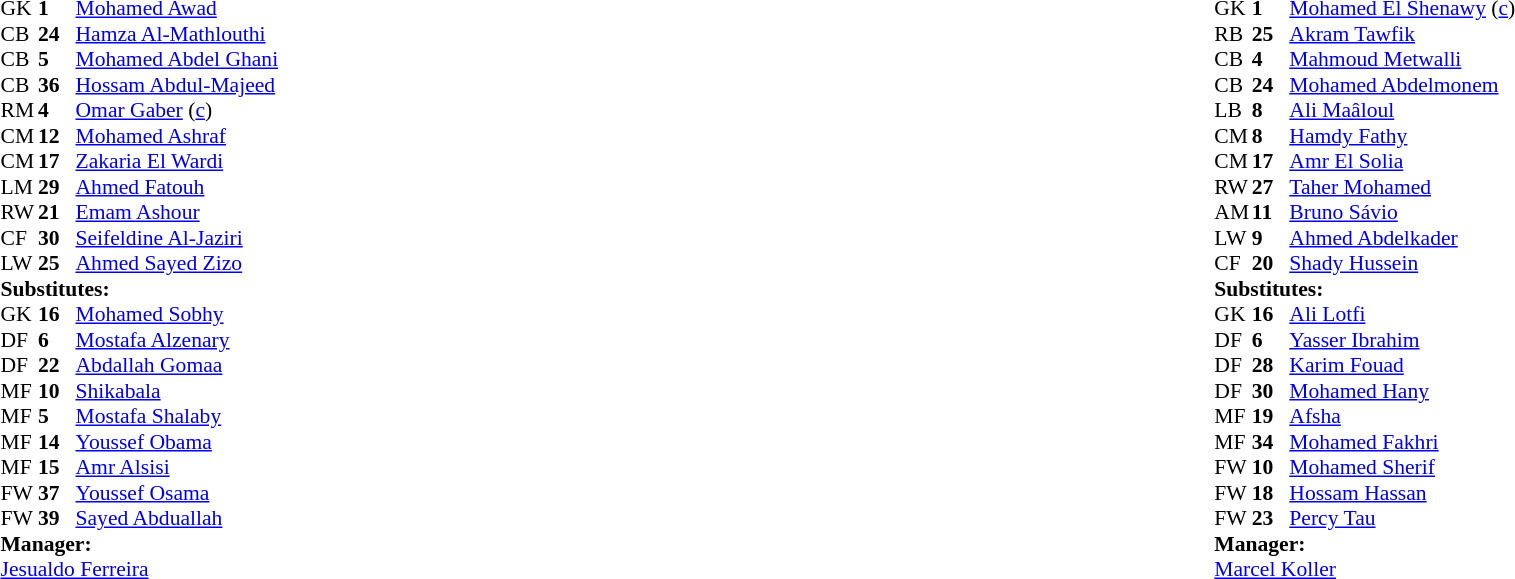<table style="width:100%">
<tr>
<td style="vertical-align:top;width:40%"><br><table style="font-size:90%" cellspacing="0" cellpadding="0">
<tr>
<th width="25"></th>
<th width="25"></th>
</tr>
<tr>
<td>GK</td>
<td><strong>1</strong></td>
<td> <a href='#'>Mohamed Awad</a></td>
</tr>
<tr>
<td>CB</td>
<td><strong>24</strong></td>
<td> <a href='#'>Hamza Al-Mathlouthi</a></td>
<td></td>
<td></td>
</tr>
<tr>
<td>CB</td>
<td><strong>5</strong></td>
<td> <a href='#'>Mohamed Abdel Ghani</a></td>
</tr>
<tr>
<td>CB</td>
<td><strong>36</strong></td>
<td> <a href='#'>Hossam Abdul-Majeed</a></td>
</tr>
<tr>
<td>RM</td>
<td><strong>4</strong></td>
<td> <a href='#'>Omar Gaber</a> (<a href='#'>c</a>)</td>
</tr>
<tr>
<td>CM</td>
<td><strong>12</strong></td>
<td> <a href='#'>Mohamed Ashraf</a></td>
<td></td>
<td></td>
</tr>
<tr>
<td>CM</td>
<td><strong>17</strong></td>
<td> <a href='#'>Zakaria El Wardi</a></td>
<td></td>
<td></td>
</tr>
<tr>
<td>LM</td>
<td><strong>29</strong></td>
<td> <a href='#'>Ahmed Fatouh</a></td>
<td></td>
<td></td>
</tr>
<tr>
<td>RW</td>
<td><strong>21</strong></td>
<td> <a href='#'>Emam Ashour</a></td>
<td></td>
</tr>
<tr>
<td>CF</td>
<td><strong>30</strong></td>
<td> <a href='#'>Seifeldine Al-Jaziri</a></td>
<td></td>
<td></td>
</tr>
<tr>
<td>LW</td>
<td><strong>25</strong></td>
<td> <a href='#'>Ahmed Sayed Zizo</a></td>
</tr>
<tr>
<td colspan="3"><strong>Substitutes:</strong></td>
</tr>
<tr>
<td>GK</td>
<td><strong>16</strong></td>
<td> <a href='#'>Mohamed Sobhy</a></td>
</tr>
<tr>
<td>DF</td>
<td><strong>6</strong></td>
<td> <a href='#'>Mostafa Alzenary</a></td>
</tr>
<tr>
<td>DF</td>
<td><strong>22</strong></td>
<td> <a href='#'>Abdallah Gomaa</a></td>
</tr>
<tr>
<td>MF</td>
<td><strong>10</strong></td>
<td> <a href='#'>Shikabala</a></td>
<td></td>
<td></td>
</tr>
<tr>
<td>MF</td>
<td><strong>5</strong></td>
<td> <a href='#'>Mostafa Shalaby</a></td>
<td></td>
<td></td>
</tr>
<tr>
<td>MF</td>
<td><strong>14</strong></td>
<td> <a href='#'>Youssef Obama</a></td>
</tr>
<tr>
<td>MF</td>
<td><strong>15</strong></td>
<td> <a href='#'>Amr Alsisi</a></td>
<td></td>
<td></td>
</tr>
<tr>
<td>FW</td>
<td><strong>37</strong></td>
<td> <a href='#'>Youssef Osama</a></td>
<td></td>
<td></td>
</tr>
<tr>
<td>FW</td>
<td><strong>39</strong></td>
<td> <a href='#'>Sayed Abduallah</a></td>
<td></td>
<td></td>
</tr>
<tr>
<td colspan="3"><strong>Manager:</strong></td>
</tr>
<tr>
<td colspan="4"> <a href='#'>Jesualdo Ferreira</a></td>
</tr>
</table>
</td>
<td style="vertical-align:top;width:50%"><br><table cellspacing="0" cellpadding="0" style="font-size:90%; margin:auto">
<tr>
<th width="25"></th>
<th width="25"></th>
</tr>
<tr>
<td>GK</td>
<td><strong>1</strong></td>
<td> <a href='#'>Mohamed El Shenawy</a> (<a href='#'>c</a>)</td>
<td></td>
</tr>
<tr>
<td>RB</td>
<td><strong>25</strong></td>
<td> <a href='#'>Akram Tawfik</a></td>
<td></td>
</tr>
<tr>
<td>CB</td>
<td><strong>4</strong></td>
<td> <a href='#'>Mahmoud Metwalli</a></td>
</tr>
<tr>
<td>CB</td>
<td><strong>24</strong></td>
<td> <a href='#'>Mohamed Abdelmonem</a></td>
</tr>
<tr>
<td>LB</td>
<td><strong>8</strong></td>
<td> <a href='#'>Ali Maâloul</a></td>
</tr>
<tr>
<td>CM</td>
<td><strong>8</strong></td>
<td> <a href='#'>Hamdy Fathy</a></td>
<td></td>
</tr>
<tr>
<td>CM</td>
<td><strong>17</strong></td>
<td> <a href='#'>Amr El Solia</a></td>
<td></td>
<td></td>
</tr>
<tr>
<td>RW</td>
<td><strong>27</strong></td>
<td> <a href='#'>Taher Mohamed</a></td>
<td></td>
<td></td>
</tr>
<tr>
<td>AM</td>
<td><strong>11</strong></td>
<td> <a href='#'>Bruno Sávio</a></td>
<td></td>
<td></td>
</tr>
<tr>
<td>LW</td>
<td><strong>9</strong></td>
<td> <a href='#'>Ahmed Abdelkader</a></td>
<td></td>
<td></td>
</tr>
<tr>
<td>CF</td>
<td><strong>20</strong></td>
<td> <a href='#'>Shady Hussein</a></td>
<td></td>
<td></td>
</tr>
<tr>
<td colspan="3"><strong>Substitutes:</strong></td>
</tr>
<tr>
<td>GK</td>
<td><strong>16</strong></td>
<td> <a href='#'>Ali Lotfi</a></td>
</tr>
<tr>
<td>DF</td>
<td><strong>6</strong></td>
<td> <a href='#'>Yasser Ibrahim</a></td>
</tr>
<tr>
<td>DF</td>
<td><strong>28</strong></td>
<td> <a href='#'>Karim Fouad</a></td>
<td></td>
<td></td>
</tr>
<tr>
<td>DF</td>
<td><strong>30</strong></td>
<td> <a href='#'>Mohamed Hany</a></td>
</tr>
<tr>
<td>MF</td>
<td><strong>19</strong></td>
<td> <a href='#'>Afsha</a></td>
<td></td>
<td></td>
</tr>
<tr>
<td>MF</td>
<td><strong>34</strong></td>
<td> <a href='#'>Mohamed Fakhri</a></td>
<td></td>
<td></td>
</tr>
<tr>
<td>FW</td>
<td><strong>10</strong></td>
<td> <a href='#'>Mohamed Sherif</a></td>
<td></td>
<td></td>
</tr>
<tr>
<td>FW</td>
<td><strong>18</strong></td>
<td> <a href='#'>Hossam Hassan</a></td>
<td></td>
</tr>
<tr>
<td>FW</td>
<td><strong>23</strong></td>
<td> <a href='#'>Percy Tau</a></td>
<td></td>
<td></td>
</tr>
<tr>
<td colspan="3"><strong>Manager:</strong></td>
</tr>
<tr>
<td colspan="4"> <a href='#'>Marcel Koller</a></td>
</tr>
</table>
</td>
</tr>
</table>
